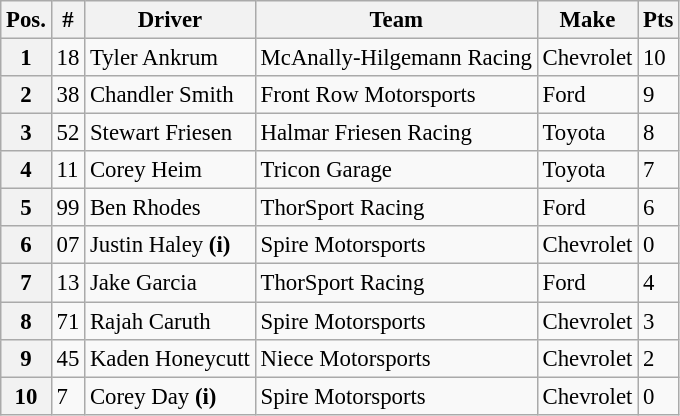<table class="wikitable" style="font-size:95%">
<tr>
<th>Pos.</th>
<th>#</th>
<th>Driver</th>
<th>Team</th>
<th>Make</th>
<th>Pts</th>
</tr>
<tr>
<th>1</th>
<td>18</td>
<td>Tyler Ankrum</td>
<td>McAnally-Hilgemann Racing</td>
<td>Chevrolet</td>
<td>10</td>
</tr>
<tr>
<th>2</th>
<td>38</td>
<td>Chandler Smith</td>
<td>Front Row Motorsports</td>
<td>Ford</td>
<td>9</td>
</tr>
<tr>
<th>3</th>
<td>52</td>
<td>Stewart Friesen</td>
<td>Halmar Friesen Racing</td>
<td>Toyota</td>
<td>8</td>
</tr>
<tr>
<th>4</th>
<td>11</td>
<td>Corey Heim</td>
<td>Tricon Garage</td>
<td>Toyota</td>
<td>7</td>
</tr>
<tr>
<th>5</th>
<td>99</td>
<td>Ben Rhodes</td>
<td>ThorSport Racing</td>
<td>Ford</td>
<td>6</td>
</tr>
<tr>
<th>6</th>
<td>07</td>
<td>Justin Haley <strong>(i)</strong></td>
<td>Spire Motorsports</td>
<td>Chevrolet</td>
<td>0</td>
</tr>
<tr>
<th>7</th>
<td>13</td>
<td>Jake Garcia</td>
<td>ThorSport Racing</td>
<td>Ford</td>
<td>4</td>
</tr>
<tr>
<th>8</th>
<td>71</td>
<td>Rajah Caruth</td>
<td>Spire Motorsports</td>
<td>Chevrolet</td>
<td>3</td>
</tr>
<tr>
<th>9</th>
<td>45</td>
<td>Kaden Honeycutt</td>
<td>Niece Motorsports</td>
<td>Chevrolet</td>
<td>2</td>
</tr>
<tr>
<th>10</th>
<td>7</td>
<td>Corey Day <strong>(i)</strong></td>
<td>Spire Motorsports</td>
<td>Chevrolet</td>
<td>0</td>
</tr>
</table>
